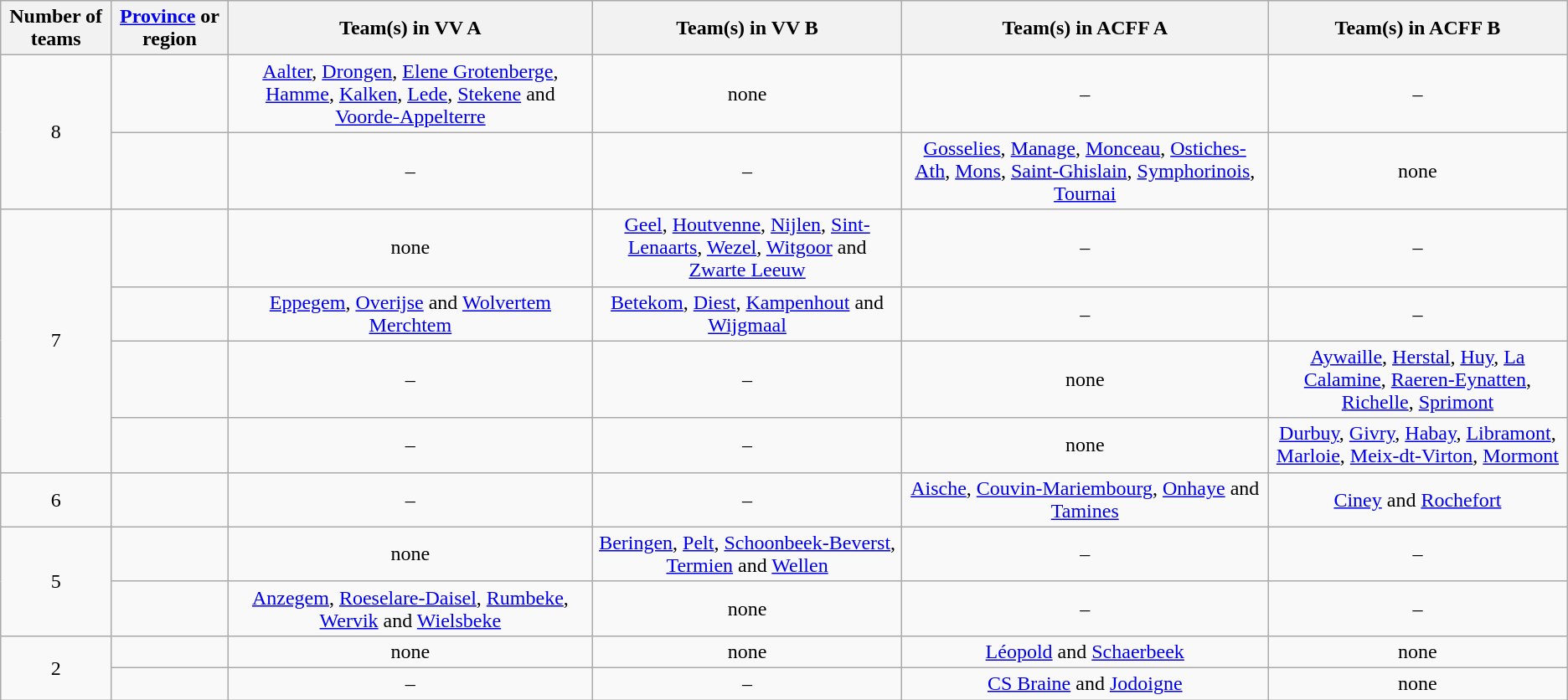<table class="wikitable" style="text-align:center">
<tr>
<th>Number of teams</th>
<th><a href='#'>Province</a> or region</th>
<th>Team(s) in VV A</th>
<th>Team(s) in VV B</th>
<th>Team(s) in ACFF A</th>
<th>Team(s) in ACFF B</th>
</tr>
<tr>
<td rowspan="2">8</td>
<td align="left"></td>
<td><a href='#'>Aalter</a>, <a href='#'>Drongen</a>, <a href='#'>Elene Grotenberge</a>, <a href='#'>Hamme</a>, <a href='#'>Kalken</a>, <a href='#'>Lede</a>, <a href='#'>Stekene</a> and <a href='#'>Voorde-Appelterre</a></td>
<td>none</td>
<td>–</td>
<td>–</td>
</tr>
<tr>
<td align="left"></td>
<td>–</td>
<td>–</td>
<td><a href='#'>Gosselies</a>, <a href='#'>Manage</a>, <a href='#'>Monceau</a>, <a href='#'>Ostiches-Ath</a>, <a href='#'>Mons</a>, <a href='#'>Saint-Ghislain</a>, <a href='#'>Symphorinois</a>, <a href='#'>Tournai</a></td>
<td>none</td>
</tr>
<tr>
<td rowspan="4">7</td>
<td align="left"></td>
<td>none</td>
<td><a href='#'>Geel</a>, <a href='#'>Houtvenne</a>, <a href='#'>Nijlen</a>, <a href='#'>Sint-Lenaarts</a>, <a href='#'>Wezel</a>, <a href='#'>Witgoor</a> and <a href='#'>Zwarte Leeuw</a></td>
<td>–</td>
<td>–</td>
</tr>
<tr>
<td align="left"></td>
<td><a href='#'>Eppegem</a>, <a href='#'>Overijse</a> and <a href='#'>Wolvertem Merchtem</a></td>
<td><a href='#'>Betekom</a>, <a href='#'>Diest</a>, <a href='#'>Kampenhout</a> and <a href='#'>Wijgmaal</a></td>
<td>–</td>
<td>–</td>
</tr>
<tr>
<td align="left"></td>
<td>–</td>
<td>–</td>
<td>none</td>
<td><a href='#'>Aywaille</a>, <a href='#'>Herstal</a>, <a href='#'>Huy</a>, <a href='#'>La Calamine</a>, <a href='#'>Raeren-Eynatten</a>, <a href='#'>Richelle</a>, <a href='#'>Sprimont</a></td>
</tr>
<tr>
<td align="left"></td>
<td>–</td>
<td>–</td>
<td>none</td>
<td><a href='#'>Durbuy</a>, <a href='#'>Givry</a>, <a href='#'>Habay</a>, <a href='#'>Libramont</a>, <a href='#'>Marloie</a>, <a href='#'>Meix-dt-Virton</a>, <a href='#'>Mormont</a></td>
</tr>
<tr>
<td rowspan="1">6</td>
<td align="left"></td>
<td>–</td>
<td>–</td>
<td><a href='#'>Aische</a>, <a href='#'>Couvin-Mariembourg</a>, <a href='#'>Onhaye</a> and <a href='#'>Tamines</a></td>
<td><a href='#'>Ciney</a> and <a href='#'>Rochefort</a></td>
</tr>
<tr>
<td rowspan="2">5</td>
<td align="left"></td>
<td>none</td>
<td><a href='#'>Beringen</a>, <a href='#'>Pelt</a>, <a href='#'>Schoonbeek-Beverst</a>, <a href='#'>Termien</a> and <a href='#'>Wellen</a></td>
<td>–</td>
<td>–</td>
</tr>
<tr>
<td align="left"></td>
<td><a href='#'>Anzegem</a>, <a href='#'>Roeselare-Daisel</a>, <a href='#'>Rumbeke</a>, <a href='#'>Wervik</a> and <a href='#'>Wielsbeke</a></td>
<td>none</td>
<td>–</td>
<td>–</td>
</tr>
<tr>
<td rowspan="2">2</td>
<td align="left"></td>
<td>none</td>
<td>none</td>
<td><a href='#'>Léopold</a> and <a href='#'>Schaerbeek</a></td>
<td>none</td>
</tr>
<tr>
<td align="left"></td>
<td>–</td>
<td>–</td>
<td><a href='#'>CS Braine</a> and <a href='#'>Jodoigne</a></td>
<td>none</td>
</tr>
</table>
